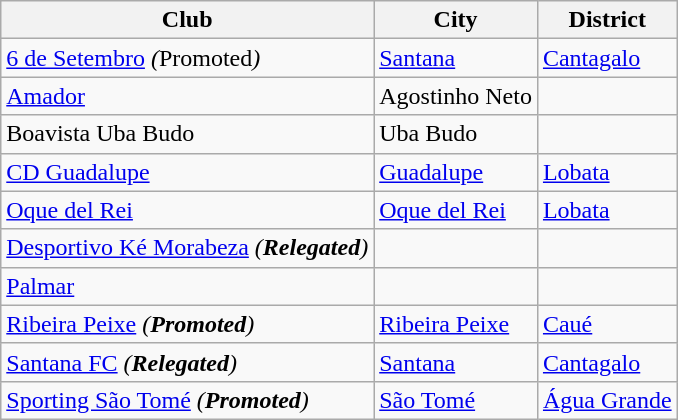<table class="wikitable">
<tr>
<th>Club</th>
<th>City</th>
<th>District</th>
</tr>
<tr>
<td><a href='#'>6 de Setembro</a> <em>(</em>Promoted<em>)</em></td>
<td><a href='#'>Santana</a></td>
<td><a href='#'>Cantagalo</a></td>
</tr>
<tr>
<td><a href='#'>Amador</a></td>
<td>Agostinho Neto</td>
<td></td>
</tr>
<tr>
<td>Boavista Uba Budo</td>
<td>Uba Budo</td>
<td></td>
</tr>
<tr>
<td><a href='#'>CD Guadalupe</a></td>
<td><a href='#'>Guadalupe</a></td>
<td><a href='#'>Lobata</a></td>
</tr>
<tr>
<td><a href='#'>Oque del Rei</a></td>
<td><a href='#'>Oque del Rei</a></td>
<td><a href='#'>Lobata</a></td>
</tr>
<tr>
<td><a href='#'>Desportivo Ké Morabeza</a> <em>(<strong>Relegated</strong>)</em></td>
<td></td>
<td></td>
</tr>
<tr>
<td><a href='#'>Palmar</a></td>
<td></td>
<td></td>
</tr>
<tr>
<td><a href='#'>Ribeira Peixe</a> <em>(<strong>Promoted</strong>)</em></td>
<td><a href='#'>Ribeira Peixe</a></td>
<td><a href='#'>Caué</a></td>
</tr>
<tr>
<td><a href='#'>Santana FC</a> <em>(<strong>Relegated</strong>)</em></td>
<td><a href='#'>Santana</a></td>
<td><a href='#'>Cantagalo</a></td>
</tr>
<tr>
<td><a href='#'>Sporting São Tomé</a> <em>(<strong>Promoted</strong>)</em></td>
<td><a href='#'>São Tomé</a></td>
<td><a href='#'>Água Grande</a></td>
</tr>
</table>
